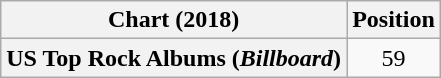<table class="wikitable plainrowheaders" style="text-align:center">
<tr>
<th scope="col">Chart (2018)</th>
<th scope="col">Position</th>
</tr>
<tr>
<th scope="row">US Top Rock Albums (<em>Billboard</em>)</th>
<td>59</td>
</tr>
</table>
